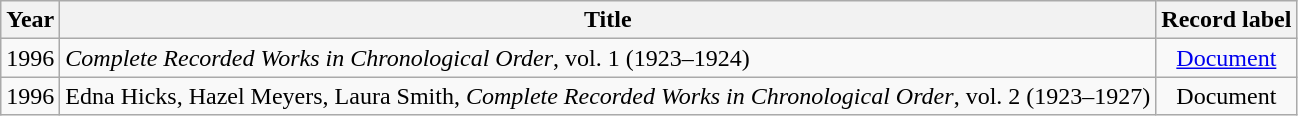<table class="wikitable sortable">
<tr>
<th>Year</th>
<th>Title</th>
<th>Record label</th>
</tr>
<tr>
<td>1996</td>
<td><em>Complete Recorded Works in Chronological Order</em>, vol. 1 (1923–1924)</td>
<td style="text-align:center;"><a href='#'>Document</a></td>
</tr>
<tr>
<td>1996</td>
<td>Edna Hicks, Hazel Meyers, Laura Smith, <em>Complete Recorded Works in Chronological Order</em>, vol. 2 (1923–1927)</td>
<td style="text-align:center;">Document</td>
</tr>
</table>
